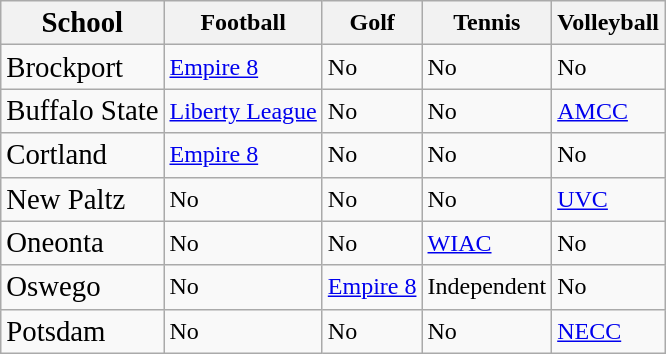<table class="wikitable">
<tr>
<th><big>School</big></th>
<th>Football</th>
<th>Golf</th>
<th>Tennis</th>
<th>Volleyball</th>
</tr>
<tr>
<td><big>Brockport</big></td>
<td><a href='#'>Empire 8</a></td>
<td>No</td>
<td>No</td>
<td>No</td>
</tr>
<tr>
<td><big>Buffalo State</big></td>
<td><a href='#'>Liberty League</a></td>
<td>No</td>
<td>No</td>
<td><a href='#'>AMCC</a></td>
</tr>
<tr>
<td><big>Cortland</big></td>
<td><a href='#'>Empire 8</a></td>
<td>No</td>
<td>No</td>
<td>No</td>
</tr>
<tr>
<td><big>New Paltz</big></td>
<td>No</td>
<td>No</td>
<td>No</td>
<td><a href='#'>UVC</a></td>
</tr>
<tr>
<td><big>Oneonta</big></td>
<td>No</td>
<td>No</td>
<td><a href='#'>WIAC</a></td>
<td>No</td>
</tr>
<tr>
<td><big>Oswego</big></td>
<td>No</td>
<td><a href='#'>Empire 8</a></td>
<td>Independent</td>
<td>No</td>
</tr>
<tr>
<td><big>Potsdam</big></td>
<td>No</td>
<td>No</td>
<td>No</td>
<td><a href='#'>NECC</a></td>
</tr>
</table>
